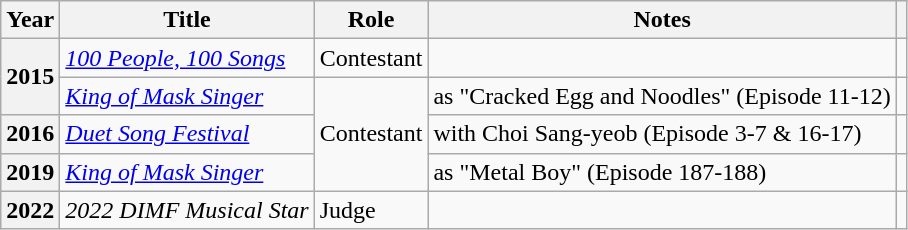<table class="wikitable sortable plainrowheaders">
<tr>
<th scope="col">Year</th>
<th scope="col">Title</th>
<th scope="col">Role</th>
<th scope="col">Notes</th>
<th scope="col" class="unsortable"></th>
</tr>
<tr>
<th scope="row" rowspan=2>2015</th>
<td><em><a href='#'>100 People, 100 Songs</a></em></td>
<td>Contestant</td>
<td></td>
<td></td>
</tr>
<tr>
<td><em><a href='#'>King of Mask Singer</a></em></td>
<td rowspan=3>Contestant</td>
<td>as "Cracked Egg and Noodles" (Episode 11-12)</td>
<td></td>
</tr>
<tr>
<th scope="row">2016</th>
<td><em><a href='#'>Duet Song Festival</a></em></td>
<td>with Choi Sang-yeob (Episode 3-7 & 16-17)</td>
<td></td>
</tr>
<tr>
<th scope="row">2019</th>
<td><em><a href='#'>King of Mask Singer</a></em></td>
<td>as "Metal Boy" (Episode 187-188)</td>
<td></td>
</tr>
<tr>
<th scope="row">2022</th>
<td><em>2022 DIMF Musical Star</em></td>
<td>Judge</td>
<td></td>
<td></td>
</tr>
</table>
